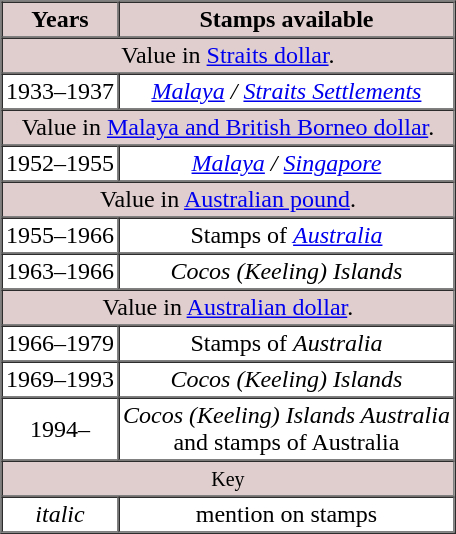<table border="1" cellpadding="2" cellspacing="0" style="text-align:center">
<tr>
<th style="background:#E0CECE">Years</th>
<th style="background:#E0CECE">Stamps available</th>
</tr>
<tr>
<td style="background:#E0CECE" colspan="2">Value in <a href='#'>Straits dollar</a>.</td>
</tr>
<tr>
<td>1933–1937</td>
<td><em><a href='#'>Malaya</a> / <a href='#'>Straits Settlements</a></em></td>
</tr>
<tr>
<td style="background:#E0CECE" colspan="2">Value in <a href='#'>Malaya and British Borneo dollar</a>.</td>
</tr>
<tr>
<td>1952–1955</td>
<td><em><a href='#'>Malaya</a> / <a href='#'>Singapore</a></em></td>
</tr>
<tr>
<td style="background:#E0CECE" colspan="2">Value in <a href='#'>Australian pound</a>.</td>
</tr>
<tr>
<td>1955–1966</td>
<td>Stamps of <em><a href='#'>Australia</a></em></td>
</tr>
<tr>
<td>1963–1966</td>
<td><em>Cocos (Keeling) Islands</em></td>
</tr>
<tr>
<td style="background:#E0CECE" colspan="2">Value in <a href='#'>Australian dollar</a>.</td>
</tr>
<tr>
<td>1966–1979</td>
<td>Stamps of <em>Australia</em></td>
</tr>
<tr>
<td>1969–1993</td>
<td><em>Cocos (Keeling) Islands</em></td>
</tr>
<tr>
<td>1994–</td>
<td><em>Cocos (Keeling) Islands Australia</em><br>and stamps of Australia</td>
</tr>
<tr>
<td style="background:#E0CECE" colspan="2"><small>Key</small></td>
</tr>
<tr>
<td><em>italic</em></td>
<td>mention on stamps</td>
</tr>
<tr>
</tr>
</table>
